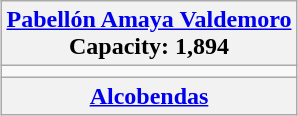<table class="wikitable" style="text-align:center;margin:1em auto;">
<tr>
<th><a href='#'>Pabellón Amaya Valdemoro</a><br>Capacity: 1,894</th>
</tr>
<tr>
<td></td>
</tr>
<tr>
<th><a href='#'>Alcobendas</a></th>
</tr>
</table>
